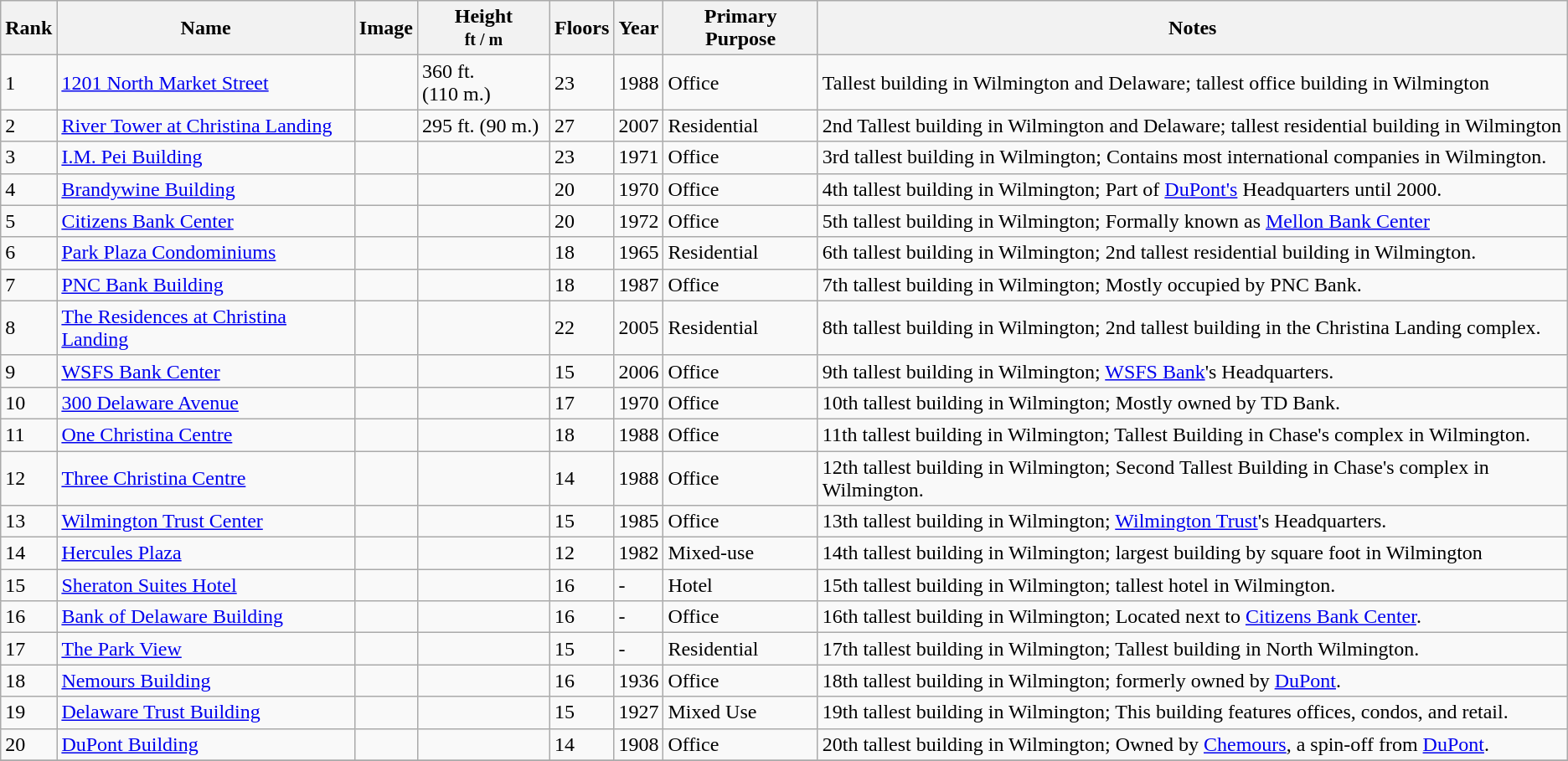<table class="wikitable sortable">
<tr>
<th>Rank</th>
<th>Name</th>
<th>Image</th>
<th>Height<br><small>ft / m</small></th>
<th>Floors</th>
<th>Year</th>
<th>Primary Purpose</th>
<th class="unsortable">Notes</th>
</tr>
<tr>
<td>1</td>
<td><a href='#'>1201 North Market Street</a></td>
<td></td>
<td>360 ft. (110 m.)</td>
<td>23</td>
<td>1988</td>
<td>Office</td>
<td>Tallest building in Wilmington and Delaware; tallest office building in Wilmington</td>
</tr>
<tr>
<td>2</td>
<td><a href='#'>River Tower at Christina Landing</a></td>
<td></td>
<td>295 ft. (90 m.)</td>
<td>27</td>
<td>2007</td>
<td>Residential</td>
<td>2nd Tallest building in Wilmington and Delaware; tallest residential building in Wilmington</td>
</tr>
<tr>
<td>3</td>
<td><a href='#'>I.M. Pei Building</a></td>
<td></td>
<td></td>
<td>23</td>
<td>1971</td>
<td>Office</td>
<td>3rd tallest building in Wilmington; Contains most international companies in Wilmington.</td>
</tr>
<tr>
<td>4</td>
<td><a href='#'>Brandywine Building</a></td>
<td></td>
<td></td>
<td>20</td>
<td>1970</td>
<td>Office</td>
<td>4th tallest building in Wilmington; Part of <a href='#'>DuPont's</a> Headquarters until 2000.</td>
</tr>
<tr>
<td>5</td>
<td><a href='#'>Citizens Bank Center</a></td>
<td></td>
<td></td>
<td>20</td>
<td>1972</td>
<td>Office</td>
<td>5th tallest building in Wilmington; Formally known as <a href='#'>Mellon Bank Center</a></td>
</tr>
<tr>
<td>6</td>
<td><a href='#'>Park Plaza Condominiums</a></td>
<td></td>
<td></td>
<td>18</td>
<td>1965</td>
<td>Residential</td>
<td>6th tallest building in Wilmington; 2nd tallest residential building in Wilmington.</td>
</tr>
<tr>
<td>7</td>
<td><a href='#'>PNC Bank Building</a></td>
<td></td>
<td></td>
<td>18</td>
<td>1987</td>
<td>Office</td>
<td>7th tallest building in Wilmington; Mostly occupied by PNC Bank.</td>
</tr>
<tr>
<td>8</td>
<td><a href='#'>The Residences at Christina Landing</a></td>
<td></td>
<td></td>
<td>22</td>
<td>2005</td>
<td>Residential</td>
<td>8th tallest building in Wilmington; 2nd tallest building in the Christina Landing complex.</td>
</tr>
<tr>
<td>9</td>
<td><a href='#'>WSFS Bank Center</a></td>
<td></td>
<td></td>
<td>15</td>
<td>2006</td>
<td>Office</td>
<td>9th tallest building in Wilmington; <a href='#'>WSFS Bank</a>'s Headquarters.</td>
</tr>
<tr>
<td>10</td>
<td><a href='#'>300 Delaware Avenue</a></td>
<td></td>
<td></td>
<td>17</td>
<td>1970</td>
<td>Office</td>
<td>10th tallest building in Wilmington; Mostly owned by TD Bank.</td>
</tr>
<tr>
<td>11</td>
<td><a href='#'>One Christina Centre</a></td>
<td></td>
<td></td>
<td>18</td>
<td>1988</td>
<td>Office</td>
<td>11th tallest building in Wilmington; Tallest Building in Chase's complex in Wilmington.</td>
</tr>
<tr>
<td>12</td>
<td><a href='#'>Three Christina Centre</a></td>
<td></td>
<td></td>
<td>14</td>
<td>1988</td>
<td>Office</td>
<td>12th tallest building in Wilmington; Second Tallest Building in Chase's complex in Wilmington.</td>
</tr>
<tr>
<td>13</td>
<td><a href='#'>Wilmington Trust Center</a></td>
<td></td>
<td></td>
<td>15</td>
<td>1985</td>
<td>Office</td>
<td>13th tallest building in Wilmington; <a href='#'>Wilmington Trust</a>'s Headquarters.</td>
</tr>
<tr>
<td>14</td>
<td><a href='#'>Hercules Plaza</a></td>
<td></td>
<td></td>
<td>12</td>
<td>1982</td>
<td>Mixed-use</td>
<td>14th tallest building in Wilmington; largest building by square foot in Wilmington</td>
</tr>
<tr>
<td>15</td>
<td><a href='#'>Sheraton Suites Hotel</a></td>
<td></td>
<td></td>
<td>16</td>
<td>-</td>
<td>Hotel</td>
<td>15th tallest building in Wilmington; tallest hotel in Wilmington.</td>
</tr>
<tr>
<td>16</td>
<td><a href='#'>Bank of Delaware Building</a></td>
<td></td>
<td></td>
<td>16</td>
<td>-</td>
<td>Office</td>
<td>16th tallest building in Wilmington; Located next to <a href='#'>Citizens Bank Center</a>.</td>
</tr>
<tr>
<td>17</td>
<td><a href='#'>The Park View</a></td>
<td></td>
<td></td>
<td>15</td>
<td>-</td>
<td>Residential</td>
<td>17th tallest building in Wilmington; Tallest building in North Wilmington.</td>
</tr>
<tr>
<td>18</td>
<td><a href='#'>Nemours Building</a></td>
<td></td>
<td></td>
<td>16</td>
<td>1936</td>
<td>Office</td>
<td>18th tallest building in Wilmington; formerly owned by <a href='#'>DuPont</a>.</td>
</tr>
<tr>
<td>19</td>
<td><a href='#'>Delaware Trust Building</a></td>
<td></td>
<td></td>
<td>15</td>
<td>1927</td>
<td>Mixed Use</td>
<td>19th tallest building in Wilmington; This building features offices, condos, and retail.</td>
</tr>
<tr>
<td>20</td>
<td><a href='#'>DuPont Building</a></td>
<td></td>
<td></td>
<td>14</td>
<td>1908</td>
<td>Office</td>
<td>20th tallest building in Wilmington; Owned by <a href='#'>Chemours</a>, a spin-off from <a href='#'>DuPont</a>.</td>
</tr>
<tr>
</tr>
</table>
